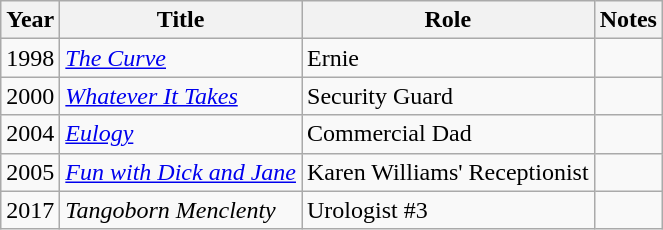<table class="wikitable sortable">
<tr>
<th>Year</th>
<th>Title</th>
<th>Role</th>
<th>Notes</th>
</tr>
<tr>
<td>1998</td>
<td><em><a href='#'>The Curve</a></em></td>
<td>Ernie</td>
<td></td>
</tr>
<tr>
<td>2000</td>
<td><a href='#'><em>Whatever It Takes</em></a></td>
<td>Security Guard</td>
<td></td>
</tr>
<tr>
<td>2004</td>
<td><a href='#'><em>Eulogy</em></a></td>
<td>Commercial Dad</td>
<td></td>
</tr>
<tr>
<td>2005</td>
<td><a href='#'><em>Fun with Dick and Jane</em></a></td>
<td>Karen Williams' Receptionist</td>
<td></td>
</tr>
<tr>
<td>2017</td>
<td><em>Tangoborn Menclenty</em></td>
<td>Urologist #3</td>
<td></td>
</tr>
</table>
